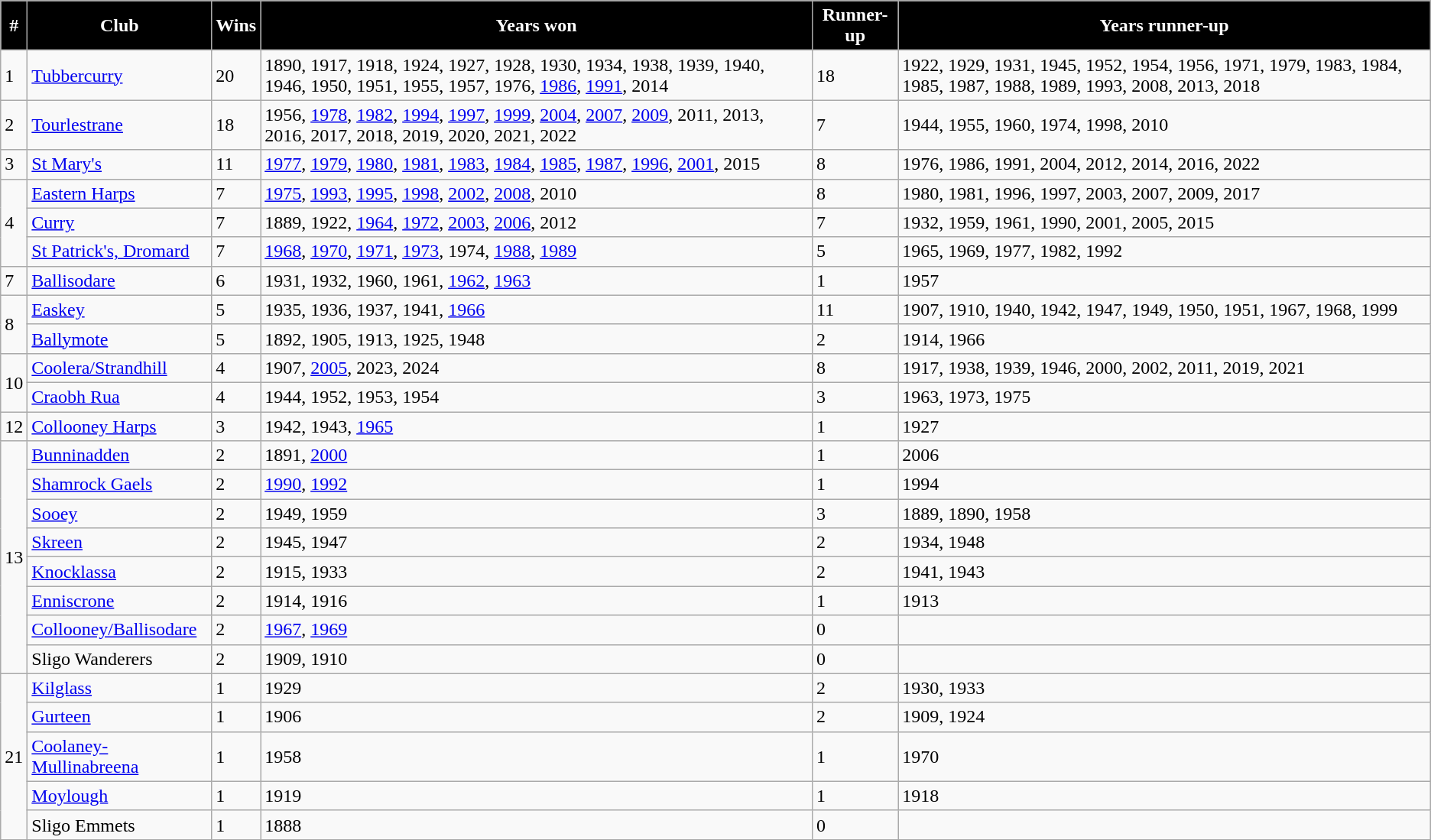<table class="wikitable">
<tr>
<th style="background:black;color:white">#</th>
<th style="background:black;color:white">Club</th>
<th style="background:black;color:white">Wins</th>
<th style="background:black;color:white">Years won</th>
<th style="background:black;color:white">Runner-up</th>
<th style="background:black;color:white">Years runner-up</th>
</tr>
<tr>
<td>1</td>
<td><a href='#'>Tubbercurry</a></td>
<td>20</td>
<td>1890, 1917, 1918, 1924, 1927, 1928, 1930, 1934, 1938, 1939, 1940, 1946, 1950, 1951, 1955, 1957, 1976, <a href='#'>1986</a>, <a href='#'>1991</a>, 2014</td>
<td>18</td>
<td>1922, 1929, 1931, 1945, 1952, 1954, 1956, 1971, 1979, 1983, 1984, 1985, 1987, 1988, 1989, 1993, 2008, 2013, 2018</td>
</tr>
<tr>
<td>2</td>
<td><a href='#'>Tourlestrane</a></td>
<td>18</td>
<td>1956, <a href='#'>1978</a>, <a href='#'>1982</a>, <a href='#'>1994</a>, <a href='#'>1997</a>, <a href='#'>1999</a>, <a href='#'>2004</a>, <a href='#'>2007</a>, <a href='#'>2009</a>, 2011, 2013, 2016, 2017, 2018, 2019, 2020, 2021, 2022</td>
<td>7</td>
<td>1944, 1955, 1960, 1974, 1998, 2010</td>
</tr>
<tr>
<td>3</td>
<td><a href='#'>St Mary's</a></td>
<td>11</td>
<td><a href='#'>1977</a>, <a href='#'>1979</a>, <a href='#'>1980</a>, <a href='#'>1981</a>, <a href='#'>1983</a>, <a href='#'>1984</a>, <a href='#'>1985</a>, <a href='#'>1987</a>, <a href='#'>1996</a>, <a href='#'>2001</a>, 2015</td>
<td>8</td>
<td>1976, 1986, 1991, 2004, 2012, 2014, 2016, 2022</td>
</tr>
<tr>
<td rowspan="3">4</td>
<td><a href='#'>Eastern Harps</a></td>
<td>7</td>
<td><a href='#'>1975</a>, <a href='#'>1993</a>, <a href='#'>1995</a>, <a href='#'>1998</a>, <a href='#'>2002</a>, <a href='#'>2008</a>, 2010</td>
<td>8</td>
<td>1980, 1981, 1996, 1997, 2003, 2007, 2009, 2017</td>
</tr>
<tr>
<td><a href='#'>Curry</a></td>
<td>7</td>
<td>1889, 1922, <a href='#'>1964</a>, <a href='#'>1972</a>, <a href='#'>2003</a>, <a href='#'>2006</a>, 2012</td>
<td>7</td>
<td>1932, 1959, 1961, 1990, 2001, 2005, 2015</td>
</tr>
<tr>
<td><a href='#'>St Patrick's, Dromard</a></td>
<td>7</td>
<td><a href='#'>1968</a>, <a href='#'>1970</a>, <a href='#'>1971</a>, <a href='#'>1973</a>, 1974, <a href='#'>1988</a>, <a href='#'>1989</a></td>
<td>5</td>
<td>1965, 1969, 1977, 1982, 1992</td>
</tr>
<tr>
<td>7</td>
<td><a href='#'>Ballisodare</a></td>
<td>6</td>
<td>1931, 1932, 1960, 1961, <a href='#'>1962</a>, <a href='#'>1963</a></td>
<td>1</td>
<td>1957</td>
</tr>
<tr>
<td rowspan=2>8</td>
<td><a href='#'>Easkey</a></td>
<td>5</td>
<td>1935, 1936, 1937, 1941, <a href='#'>1966</a></td>
<td>11</td>
<td>1907, 1910, 1940, 1942, 1947, 1949, 1950, 1951, 1967, 1968, 1999</td>
</tr>
<tr>
<td><a href='#'>Ballymote</a></td>
<td>5</td>
<td>1892, 1905, 1913, 1925, 1948</td>
<td>2</td>
<td>1914, 1966</td>
</tr>
<tr>
<td rowspan=2>10</td>
<td><a href='#'>Coolera/Strandhill</a></td>
<td>4</td>
<td>1907, <a href='#'>2005</a>, 2023, 2024</td>
<td>8</td>
<td>1917, 1938, 1939, 1946, 2000, 2002, 2011, 2019, 2021</td>
</tr>
<tr>
<td><a href='#'>Craobh Rua</a></td>
<td>4</td>
<td>1944, 1952, 1953, 1954</td>
<td>3</td>
<td>1963, 1973, 1975</td>
</tr>
<tr>
<td>12</td>
<td><a href='#'>Collooney Harps</a></td>
<td>3</td>
<td>1942, 1943, <a href='#'>1965</a></td>
<td>1</td>
<td>1927</td>
</tr>
<tr>
<td rowspan="8">13</td>
<td><a href='#'>Bunninadden</a></td>
<td>2</td>
<td>1891, <a href='#'>2000</a></td>
<td>1</td>
<td>2006</td>
</tr>
<tr>
<td><a href='#'>Shamrock Gaels</a></td>
<td>2</td>
<td><a href='#'>1990</a>, <a href='#'>1992</a></td>
<td>1</td>
<td>1994</td>
</tr>
<tr>
<td><a href='#'>Sooey</a></td>
<td>2</td>
<td>1949, 1959</td>
<td>3</td>
<td>1889, 1890, 1958</td>
</tr>
<tr>
<td><a href='#'>Skreen</a></td>
<td>2</td>
<td>1945, 1947</td>
<td>2</td>
<td>1934, 1948</td>
</tr>
<tr>
<td><a href='#'>Knocklassa</a></td>
<td>2</td>
<td>1915, 1933</td>
<td>2</td>
<td>1941, 1943</td>
</tr>
<tr>
<td><a href='#'>Enniscrone</a></td>
<td>2</td>
<td>1914, 1916</td>
<td>1</td>
<td>1913</td>
</tr>
<tr>
<td><a href='#'>Collooney/Ballisodare</a></td>
<td>2</td>
<td><a href='#'>1967</a>, <a href='#'>1969</a></td>
<td>0</td>
<td></td>
</tr>
<tr>
<td>Sligo Wanderers</td>
<td>2</td>
<td>1909, 1910</td>
<td>0</td>
<td></td>
</tr>
<tr>
<td rowspan="5">21</td>
<td><a href='#'>Kilglass</a></td>
<td>1</td>
<td>1929</td>
<td>2</td>
<td>1930, 1933</td>
</tr>
<tr>
<td><a href='#'>Gurteen</a></td>
<td>1</td>
<td>1906</td>
<td>2</td>
<td>1909, 1924</td>
</tr>
<tr>
<td><a href='#'>Coolaney-Mullinabreena</a></td>
<td>1</td>
<td>1958</td>
<td>1</td>
<td>1970</td>
</tr>
<tr>
<td><a href='#'>Moylough</a></td>
<td>1</td>
<td>1919</td>
<td>1</td>
<td>1918</td>
</tr>
<tr>
<td>Sligo Emmets</td>
<td>1</td>
<td>1888</td>
<td>0</td>
<td></td>
</tr>
</table>
